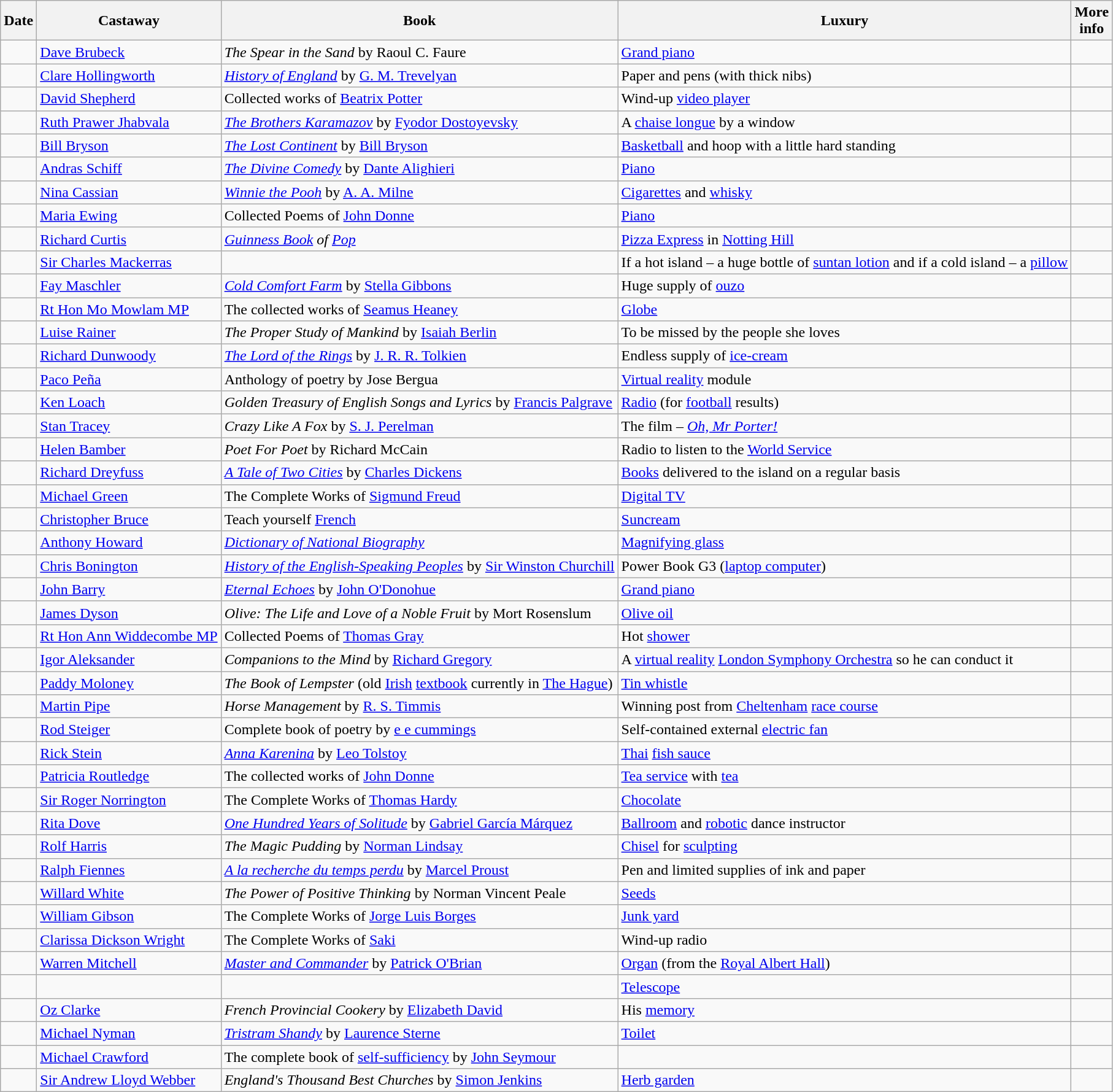<table class="wikitable sortable">
<tr>
<th>Date</th>
<th>Castaway</th>
<th>Book</th>
<th>Luxury</th>
<th class="unsortable">More<br>info</th>
</tr>
<tr>
<td></td>
<td><a href='#'>Dave Brubeck</a></td>
<td><em>The Spear in the Sand</em> by Raoul C. Faure</td>
<td><a href='#'>Grand piano</a></td>
<td></td>
</tr>
<tr>
<td></td>
<td><a href='#'>Clare Hollingworth</a></td>
<td><em><a href='#'>History of England</a></em> by <a href='#'>G. M. Trevelyan</a></td>
<td>Paper and pens (with thick nibs)</td>
<td></td>
</tr>
<tr>
<td></td>
<td><a href='#'>David Shepherd</a></td>
<td>Collected works of <a href='#'>Beatrix Potter</a></td>
<td>Wind-up <a href='#'>video player</a></td>
<td></td>
</tr>
<tr>
<td></td>
<td><a href='#'>Ruth Prawer Jhabvala</a></td>
<td><em><a href='#'>The Brothers Karamazov</a></em> by <a href='#'>Fyodor Dostoyevsky</a></td>
<td>A <a href='#'>chaise longue</a> by a window</td>
<td></td>
</tr>
<tr>
<td></td>
<td><a href='#'>Bill Bryson</a></td>
<td><em><a href='#'>The Lost Continent</a></em> by <a href='#'>Bill Bryson</a></td>
<td><a href='#'>Basketball</a> and hoop with a little hard standing</td>
<td></td>
</tr>
<tr>
<td></td>
<td><a href='#'>Andras Schiff</a></td>
<td><em><a href='#'>The Divine Comedy</a></em> by <a href='#'>Dante Alighieri</a></td>
<td><a href='#'>Piano</a></td>
<td></td>
</tr>
<tr>
<td></td>
<td><a href='#'>Nina Cassian</a></td>
<td><em><a href='#'>Winnie the Pooh</a></em> by <a href='#'>A. A. Milne</a></td>
<td><a href='#'>Cigarettes</a> and <a href='#'>whisky</a></td>
<td></td>
</tr>
<tr>
<td></td>
<td><a href='#'>Maria Ewing</a></td>
<td>Collected Poems of <a href='#'>John Donne</a></td>
<td><a href='#'>Piano</a></td>
<td></td>
</tr>
<tr>
<td></td>
<td><a href='#'>Richard Curtis</a></td>
<td><em><a href='#'>Guinness Book</a> of <a href='#'>Pop</a></em></td>
<td><a href='#'>Pizza Express</a> in <a href='#'>Notting Hill</a></td>
<td></td>
</tr>
<tr>
<td></td>
<td><a href='#'>Sir Charles Mackerras</a></td>
<td></td>
<td>If a hot island – a huge bottle of <a href='#'>suntan lotion</a> and if a cold island – a <a href='#'>pillow</a></td>
<td></td>
</tr>
<tr>
<td></td>
<td><a href='#'>Fay Maschler</a></td>
<td><em><a href='#'>Cold Comfort Farm</a></em> by <a href='#'>Stella Gibbons</a></td>
<td>Huge supply of <a href='#'>ouzo</a></td>
<td></td>
</tr>
<tr>
<td></td>
<td><a href='#'>Rt Hon Mo Mowlam MP</a></td>
<td>The collected works of <a href='#'>Seamus Heaney</a></td>
<td><a href='#'>Globe</a></td>
<td></td>
</tr>
<tr>
<td></td>
<td><a href='#'>Luise Rainer</a></td>
<td><em>The Proper Study of Mankind</em> by <a href='#'>Isaiah Berlin</a></td>
<td>To be missed by the people she loves</td>
<td></td>
</tr>
<tr>
<td></td>
<td><a href='#'>Richard Dunwoody</a></td>
<td><em><a href='#'>The Lord of the Rings</a></em> by <a href='#'>J. R. R. Tolkien</a></td>
<td>Endless supply of <a href='#'>ice-cream</a></td>
<td><br></td>
</tr>
<tr>
<td></td>
<td><a href='#'>Paco Peña</a></td>
<td>Anthology of poetry by Jose Bergua</td>
<td><a href='#'>Virtual reality</a> module</td>
<td></td>
</tr>
<tr>
<td></td>
<td><a href='#'>Ken Loach</a></td>
<td><em>Golden Treasury of English Songs and Lyrics</em> by <a href='#'>Francis Palgrave</a></td>
<td><a href='#'>Radio</a> (for <a href='#'>football</a> results)</td>
<td></td>
</tr>
<tr>
<td></td>
<td><a href='#'>Stan Tracey</a></td>
<td><em>Crazy Like A Fox</em> by <a href='#'>S. J. Perelman</a></td>
<td>The film – <em><a href='#'>Oh, Mr Porter!</a></em></td>
<td></td>
</tr>
<tr>
<td></td>
<td><a href='#'>Helen Bamber</a></td>
<td><em>Poet For Poet</em> by Richard McCain</td>
<td>Radio to listen to the <a href='#'>World Service</a></td>
<td></td>
</tr>
<tr>
<td></td>
<td><a href='#'>Richard Dreyfuss</a></td>
<td><em><a href='#'>A Tale of Two Cities</a></em> by <a href='#'>Charles Dickens</a></td>
<td><a href='#'>Books</a> delivered to the island on a regular basis</td>
<td></td>
</tr>
<tr>
<td></td>
<td><a href='#'>Michael Green</a></td>
<td>The Complete Works of <a href='#'>Sigmund Freud</a></td>
<td><a href='#'>Digital TV</a></td>
<td></td>
</tr>
<tr>
<td></td>
<td><a href='#'>Christopher Bruce</a></td>
<td>Teach yourself <a href='#'>French</a></td>
<td><a href='#'>Suncream</a></td>
<td></td>
</tr>
<tr>
<td></td>
<td><a href='#'>Anthony Howard</a></td>
<td><em><a href='#'>Dictionary of National Biography</a></em></td>
<td><a href='#'>Magnifying glass</a></td>
<td></td>
</tr>
<tr>
<td></td>
<td><a href='#'>Chris Bonington</a></td>
<td><em><a href='#'>History of the English-Speaking Peoples</a></em> by <a href='#'>Sir Winston Churchill</a></td>
<td>Power Book G3 (<a href='#'>laptop computer</a>)</td>
<td></td>
</tr>
<tr>
<td></td>
<td><a href='#'>John Barry</a></td>
<td><em><a href='#'>Eternal Echoes</a></em> by <a href='#'>John O'Donohue</a></td>
<td><a href='#'>Grand piano</a></td>
<td></td>
</tr>
<tr>
<td></td>
<td><a href='#'>James Dyson</a></td>
<td><em>Olive: The Life and Love of a Noble Fruit</em> by Mort Rosenslum</td>
<td><a href='#'>Olive oil</a></td>
<td></td>
</tr>
<tr>
<td></td>
<td><a href='#'>Rt Hon Ann Widdecombe MP</a></td>
<td>Collected Poems of <a href='#'>Thomas Gray</a></td>
<td>Hot <a href='#'>shower</a></td>
<td></td>
</tr>
<tr>
<td></td>
<td><a href='#'>Igor Aleksander</a></td>
<td><em>Companions to the Mind</em> by <a href='#'>Richard Gregory</a></td>
<td>A <a href='#'>virtual reality</a> <a href='#'>London Symphony Orchestra</a> so he can conduct it</td>
<td></td>
</tr>
<tr>
<td></td>
<td><a href='#'>Paddy Moloney</a></td>
<td><em>The Book of Lempster</em> (old <a href='#'>Irish</a> <a href='#'>textbook</a> currently in <a href='#'>The Hague</a>)</td>
<td><a href='#'>Tin whistle</a></td>
<td></td>
</tr>
<tr>
<td></td>
<td><a href='#'>Martin Pipe</a></td>
<td><em>Horse Management</em> by <a href='#'>R. S. Timmis</a></td>
<td>Winning post from <a href='#'>Cheltenham</a> <a href='#'>race course</a></td>
<td></td>
</tr>
<tr>
<td></td>
<td><a href='#'>Rod Steiger</a></td>
<td>Complete book of poetry by <a href='#'>e e cummings</a></td>
<td>Self-contained external <a href='#'>electric fan</a></td>
<td></td>
</tr>
<tr>
<td></td>
<td><a href='#'>Rick Stein</a></td>
<td><em><a href='#'>Anna Karenina</a></em> by <a href='#'>Leo Tolstoy</a></td>
<td><a href='#'>Thai</a> <a href='#'>fish sauce</a></td>
<td></td>
</tr>
<tr>
<td></td>
<td><a href='#'>Patricia Routledge</a></td>
<td>The collected works of <a href='#'>John Donne</a></td>
<td><a href='#'>Tea service</a> with <a href='#'>tea</a></td>
<td></td>
</tr>
<tr>
<td></td>
<td><a href='#'>Sir Roger Norrington</a></td>
<td>The Complete Works of <a href='#'>Thomas Hardy</a></td>
<td><a href='#'>Chocolate</a></td>
<td></td>
</tr>
<tr>
<td></td>
<td><a href='#'>Rita Dove</a></td>
<td><em><a href='#'>One Hundred Years of Solitude</a></em> by <a href='#'>Gabriel García Márquez</a></td>
<td><a href='#'>Ballroom</a> and <a href='#'>robotic</a> dance instructor</td>
<td></td>
</tr>
<tr>
<td></td>
<td><a href='#'>Rolf Harris</a></td>
<td><em>The Magic Pudding</em> by <a href='#'>Norman Lindsay</a></td>
<td><a href='#'>Chisel</a> for <a href='#'>sculpting</a></td>
<td></td>
</tr>
<tr>
<td></td>
<td><a href='#'>Ralph Fiennes</a></td>
<td><em><a href='#'>A la recherche du temps perdu</a></em> by <a href='#'>Marcel Proust</a></td>
<td>Pen and limited supplies of ink and paper</td>
<td></td>
</tr>
<tr>
<td></td>
<td><a href='#'>Willard White</a></td>
<td><em>The Power of Positive Thinking</em> by Norman Vincent Peale</td>
<td><a href='#'>Seeds</a></td>
<td></td>
</tr>
<tr>
<td></td>
<td><a href='#'>William Gibson</a></td>
<td>The Complete Works of <a href='#'>Jorge Luis Borges</a></td>
<td><a href='#'>Junk yard</a></td>
<td></td>
</tr>
<tr>
<td></td>
<td><a href='#'>Clarissa Dickson Wright</a></td>
<td>The Complete Works of <a href='#'>Saki</a></td>
<td>Wind-up radio</td>
<td></td>
</tr>
<tr>
<td></td>
<td><a href='#'>Warren Mitchell</a></td>
<td><em><a href='#'>Master and Commander</a></em> by <a href='#'>Patrick O'Brian</a></td>
<td><a href='#'>Organ</a> (from the <a href='#'>Royal Albert Hall</a>)</td>
<td></td>
</tr>
<tr>
<td></td>
<td></td>
<td></td>
<td><a href='#'>Telescope</a></td>
<td></td>
</tr>
<tr>
<td></td>
<td><a href='#'>Oz Clarke</a></td>
<td><em>French Provincial Cookery</em> by <a href='#'>Elizabeth David</a></td>
<td>His <a href='#'>memory</a></td>
<td></td>
</tr>
<tr>
<td></td>
<td><a href='#'>Michael Nyman</a></td>
<td><em><a href='#'>Tristram Shandy</a></em> by <a href='#'>Laurence Sterne</a></td>
<td><a href='#'>Toilet</a></td>
<td></td>
</tr>
<tr>
<td></td>
<td><a href='#'>Michael Crawford</a></td>
<td>The complete book of <a href='#'>self-sufficiency</a> by <a href='#'>John Seymour</a></td>
<td></td>
<td></td>
</tr>
<tr>
<td></td>
<td><a href='#'>Sir Andrew Lloyd Webber</a></td>
<td><em>England's Thousand Best Churches</em> by <a href='#'>Simon Jenkins</a></td>
<td><a href='#'>Herb garden</a></td>
<td></td>
</tr>
</table>
